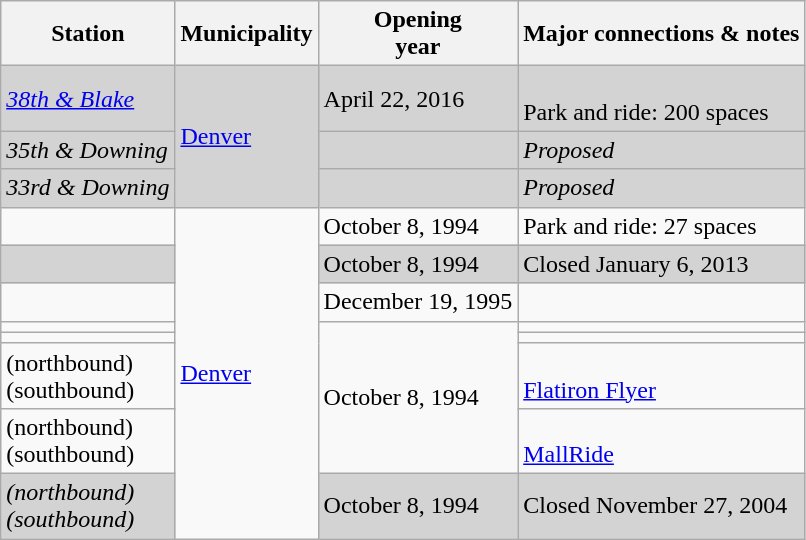<table class="wikitable">
<tr>
<th>Station</th>
<th>Municipality</th>
<th>Opening<br>year</th>
<th>Major connections & notes</th>
</tr>
<tr bgcolor="lightgray">
<td><em><a href='#'>38th & Blake</a></em></td>
<td rowspan=3><a href='#'>Denver</a></td>
<td>April 22, 2016</td>
<td> <br>Park and ride: 200 spaces</td>
</tr>
<tr bgcolor="lightgray">
<td><em>35th & Downing</em></td>
<td></td>
<td><em>Proposed</em></td>
</tr>
<tr bgcolor="lightgray">
<td><em>33rd & Downing</em></td>
<td></td>
<td><em>Proposed</em></td>
</tr>
<tr>
<td></td>
<td rowspan=8><a href='#'>Denver</a></td>
<td>October 8, 1994</td>
<td>Park and ride: 27 spaces </td>
</tr>
<tr bgcolor="lightgray">
<td><em></em></td>
<td>October 8, 1994</td>
<td>Closed January 6, 2013</td>
</tr>
<tr>
<td></td>
<td>December 19, 1995</td>
<td></td>
</tr>
<tr>
<td></td>
<td rowspan="4">October 8, 1994</td>
<td></td>
</tr>
<tr>
<td></td>
<td></td>
</tr>
<tr>
<td> (northbound)<br> (southbound)</td>
<td> <br> <a href='#'>Flatiron Flyer</a></td>
</tr>
<tr>
<td> (northbound)<br> (southbound)</td>
<td> <br> <a href='#'>MallRide</a></td>
</tr>
<tr bgcolor="lightgray">
<td><em> (northbound)<br> (southbound)</em></td>
<td>October 8, 1994</td>
<td>Closed November 27, 2004</td>
</tr>
</table>
